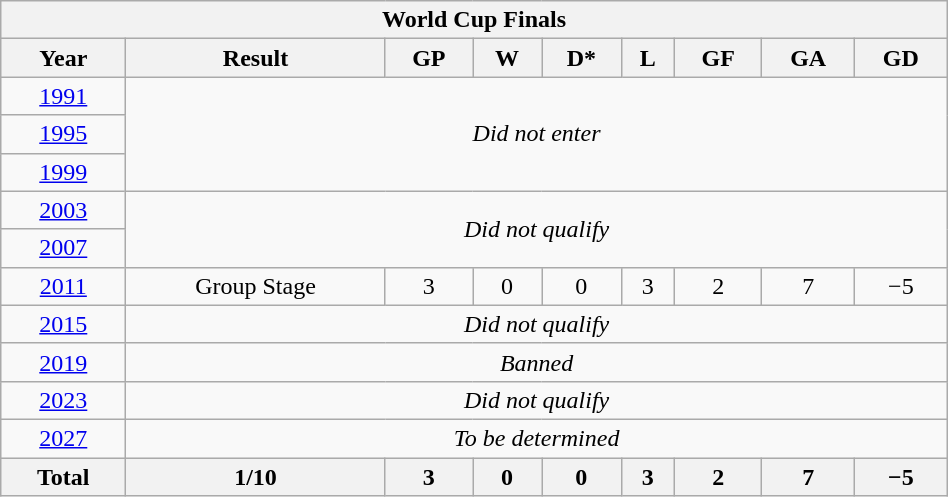<table class="wikitable" style="text-align: center; width:50%;">
<tr>
<th colspan=10>World Cup Finals</th>
</tr>
<tr>
<th>Year</th>
<th>Result</th>
<th>GP</th>
<th>W</th>
<th>D*</th>
<th>L</th>
<th>GF</th>
<th>GA</th>
<th>GD</th>
</tr>
<tr>
<td> <a href='#'>1991</a></td>
<td rowspan=3 colspan=8><em>Did not enter</em></td>
</tr>
<tr>
<td> <a href='#'>1995</a></td>
</tr>
<tr>
<td> <a href='#'>1999</a></td>
</tr>
<tr>
<td> <a href='#'>2003</a></td>
<td rowspan=2 colspan=8><em>Did not qualify</em></td>
</tr>
<tr>
<td> <a href='#'>2007</a></td>
</tr>
<tr>
<td> <a href='#'>2011</a></td>
<td>Group Stage</td>
<td>3</td>
<td>0</td>
<td>0</td>
<td>3</td>
<td>2</td>
<td>7</td>
<td>−5</td>
</tr>
<tr>
<td> <a href='#'>2015</a></td>
<td colspan=8><em>Did not qualify</em></td>
</tr>
<tr>
<td> <a href='#'>2019</a></td>
<td colspan=8><em>Banned</em></td>
</tr>
<tr>
<td>  <a href='#'>2023</a></td>
<td colspan=8><em>Did not qualify</em></td>
</tr>
<tr>
<td> <a href='#'>2027</a></td>
<td colspan=8><em>To be determined</em></td>
</tr>
<tr>
<th><strong>Total</strong></th>
<th>1/10</th>
<th>3</th>
<th>0</th>
<th>0</th>
<th>3</th>
<th>2</th>
<th>7</th>
<th>−5</th>
</tr>
</table>
